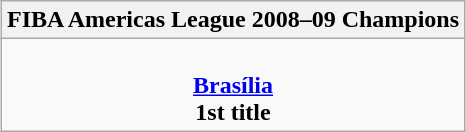<table class=wikitable style="text-align:center; margin:auto">
<tr>
<th>FIBA Americas League 2008–09 Champions</th>
</tr>
<tr>
<td><br> <strong><a href='#'>Brasília</a></strong> <br> <strong>1st title</strong></td>
</tr>
</table>
